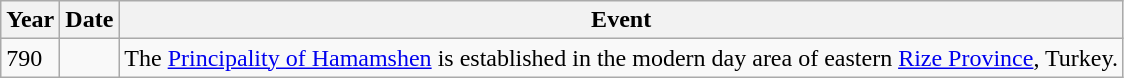<table class="wikitable">
<tr>
<th>Year</th>
<th>Date</th>
<th>Event</th>
</tr>
<tr>
<td>790</td>
<td></td>
<td>The <a href='#'>Principality of Hamamshen</a> is established in the modern day area of eastern <a href='#'>Rize Province</a>, Turkey.</td>
</tr>
</table>
